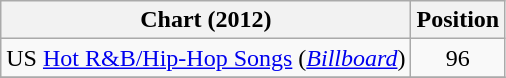<table class="wikitable">
<tr>
<th scope="col">Chart (2012)</th>
<th scope="col">Position</th>
</tr>
<tr>
<td>US <a href='#'>Hot R&B/Hip-Hop Songs</a> (<em><a href='#'>Billboard</a></em>)</td>
<td style="text-align:center;">96</td>
</tr>
<tr>
</tr>
</table>
